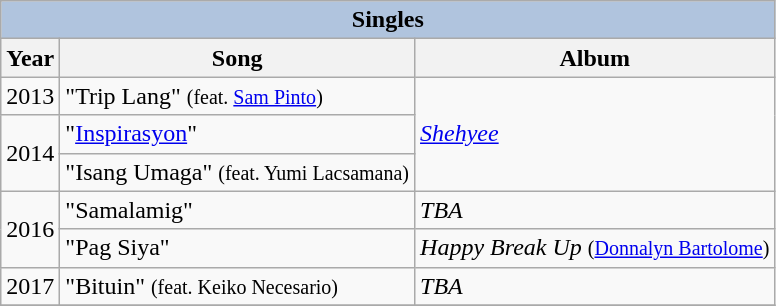<table class="wikitable">
<tr>
<th colspan="5" style="background:LightSteelBlue;">Singles</th>
</tr>
<tr>
<th>Year</th>
<th>Song</th>
<th>Album</th>
</tr>
<tr>
<td>2013</td>
<td>"Trip Lang" <small> (feat. <a href='#'>Sam Pinto</a>) </small></td>
<td rowspan=3><em><a href='#'>Shehyee</a></em></td>
</tr>
<tr>
<td rowspan=2>2014</td>
<td>"<a href='#'>Inspirasyon</a>"</td>
</tr>
<tr>
<td>"Isang Umaga" <small> (feat. Yumi Lacsamana) </small></td>
</tr>
<tr>
<td rowspan=2>2016</td>
<td>"Samalamig"</td>
<td><em>TBA</em></td>
</tr>
<tr>
<td>"Pag Siya"</td>
<td><em>Happy Break Up</em> <small>(<a href='#'>Donnalyn Bartolome</a>)</small></td>
</tr>
<tr>
<td>2017</td>
<td>"Bituin" <small> (feat. Keiko Necesario)</small></td>
<td><em>TBA</em></td>
</tr>
<tr>
</tr>
</table>
